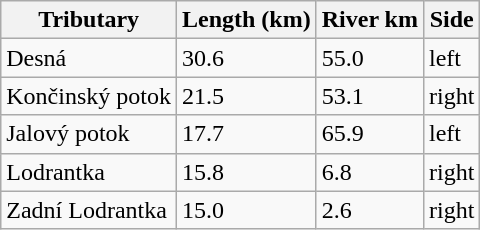<table class="wikitable">
<tr>
<th>Tributary</th>
<th>Length (km)</th>
<th>River km</th>
<th>Side</th>
</tr>
<tr>
<td>Desná</td>
<td>30.6</td>
<td>55.0</td>
<td>left</td>
</tr>
<tr>
<td>Končinský potok</td>
<td>21.5</td>
<td>53.1</td>
<td>right</td>
</tr>
<tr>
<td>Jalový potok</td>
<td>17.7</td>
<td>65.9</td>
<td>left</td>
</tr>
<tr>
<td>Lodrantka</td>
<td>15.8</td>
<td>6.8</td>
<td>right</td>
</tr>
<tr>
<td>Zadní Lodrantka</td>
<td>15.0</td>
<td>2.6</td>
<td>right</td>
</tr>
</table>
